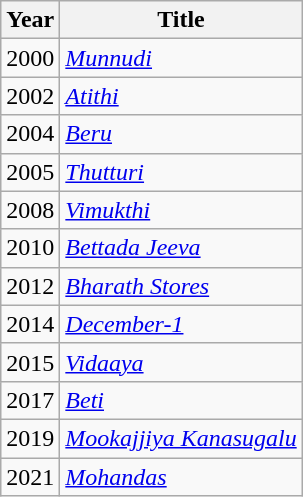<table class="wikitable sortable">
<tr>
<th>Year</th>
<th>Title</th>
</tr>
<tr>
<td>2000</td>
<td><em><a href='#'>Munnudi</a></em></td>
</tr>
<tr>
<td>2002</td>
<td><em><a href='#'>Atithi</a></em></td>
</tr>
<tr>
<td>2004</td>
<td><em><a href='#'>Beru</a></em></td>
</tr>
<tr>
<td>2005</td>
<td><em><a href='#'>Thutturi</a></em></td>
</tr>
<tr>
<td>2008</td>
<td><em><a href='#'>Vimukthi</a></em></td>
</tr>
<tr>
<td>2010</td>
<td><em><a href='#'>Bettada Jeeva</a></em></td>
</tr>
<tr>
<td>2012</td>
<td><em><a href='#'>Bharath Stores</a></em></td>
</tr>
<tr>
<td>2014</td>
<td><em><a href='#'>December-1</a></em></td>
</tr>
<tr>
<td>2015</td>
<td><em><a href='#'>Vidaaya</a></em></td>
</tr>
<tr>
<td>2017</td>
<td><em><a href='#'>Beti</a></em></td>
</tr>
<tr>
<td>2019</td>
<td><em><a href='#'>Mookajjiya Kanasugalu</a></em></td>
</tr>
<tr>
<td>2021</td>
<td><em><a href='#'>Mohandas</a></em></td>
</tr>
</table>
